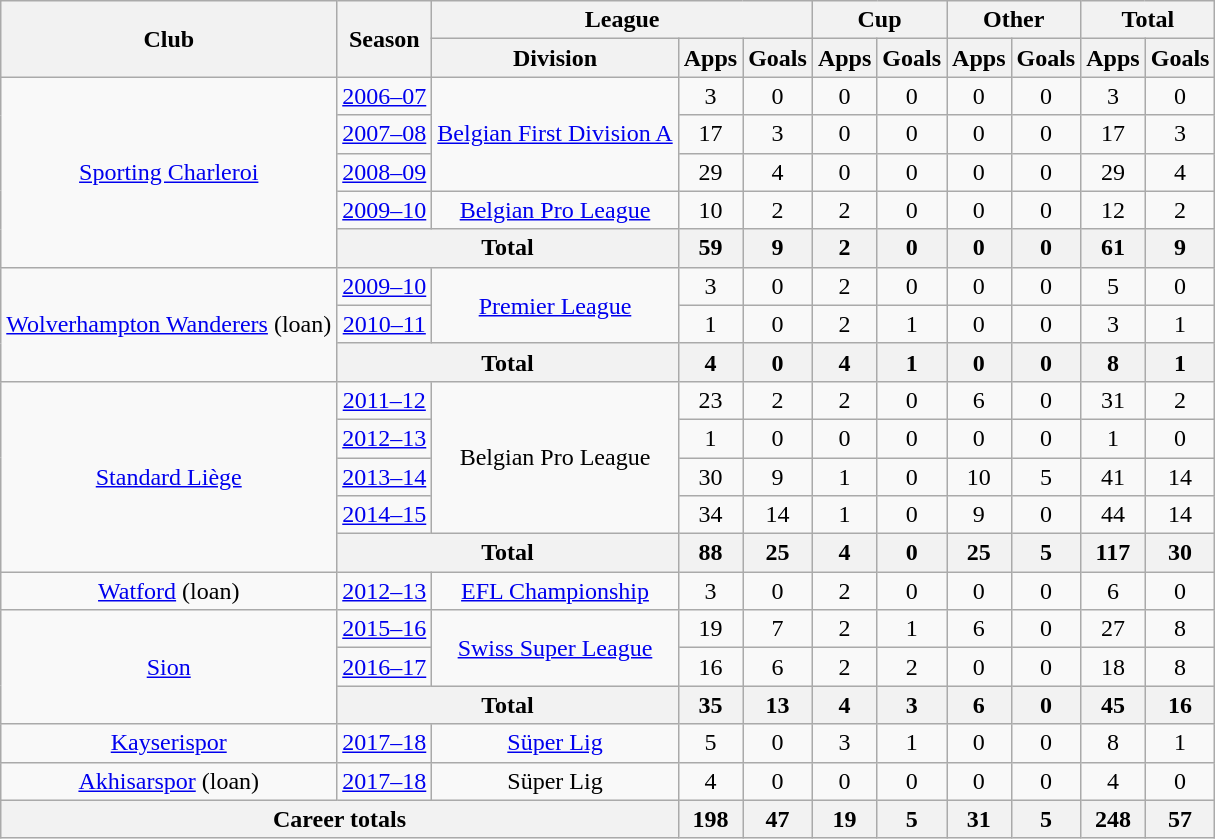<table class="wikitable" style="text-align: center">
<tr>
<th rowspan=2>Club</th>
<th rowspan=2>Season</th>
<th colspan=3>League</th>
<th colspan=2>Cup</th>
<th colspan=2>Other</th>
<th colspan=2>Total</th>
</tr>
<tr>
<th>Division</th>
<th>Apps</th>
<th>Goals</th>
<th>Apps</th>
<th>Goals</th>
<th>Apps</th>
<th>Goals</th>
<th>Apps</th>
<th>Goals</th>
</tr>
<tr>
<td rowspan=5><a href='#'>Sporting Charleroi</a></td>
<td><a href='#'>2006–07</a></td>
<td rowspan=3><a href='#'>Belgian First Division A</a></td>
<td>3</td>
<td>0</td>
<td>0</td>
<td>0</td>
<td>0</td>
<td>0</td>
<td>3</td>
<td>0</td>
</tr>
<tr>
<td><a href='#'>2007–08</a></td>
<td>17</td>
<td>3</td>
<td>0</td>
<td>0</td>
<td>0</td>
<td>0</td>
<td>17</td>
<td>3</td>
</tr>
<tr>
<td><a href='#'>2008–09</a></td>
<td>29</td>
<td>4</td>
<td>0</td>
<td>0</td>
<td>0</td>
<td>0</td>
<td>29</td>
<td>4</td>
</tr>
<tr>
<td><a href='#'>2009–10</a></td>
<td><a href='#'>Belgian Pro League</a></td>
<td>10</td>
<td>2</td>
<td>2</td>
<td>0</td>
<td>0</td>
<td>0</td>
<td>12</td>
<td>2</td>
</tr>
<tr>
<th colspan=2>Total</th>
<th>59</th>
<th>9</th>
<th>2</th>
<th>0</th>
<th>0</th>
<th>0</th>
<th>61</th>
<th>9</th>
</tr>
<tr>
<td rowspan=3><a href='#'>Wolverhampton Wanderers</a> (loan)</td>
<td><a href='#'>2009–10</a></td>
<td rowspan=2><a href='#'>Premier League</a></td>
<td>3</td>
<td>0</td>
<td>2</td>
<td>0</td>
<td>0</td>
<td>0</td>
<td>5</td>
<td>0</td>
</tr>
<tr>
<td><a href='#'>2010–11</a></td>
<td>1</td>
<td>0</td>
<td>2</td>
<td>1</td>
<td>0</td>
<td>0</td>
<td>3</td>
<td>1</td>
</tr>
<tr>
<th colspan=2>Total</th>
<th>4</th>
<th>0</th>
<th>4</th>
<th>1</th>
<th>0</th>
<th>0</th>
<th>8</th>
<th>1</th>
</tr>
<tr>
<td rowspan=5><a href='#'>Standard Liège</a></td>
<td><a href='#'>2011–12</a></td>
<td rowspan=4>Belgian Pro League</td>
<td>23</td>
<td>2</td>
<td>2</td>
<td>0</td>
<td>6</td>
<td>0</td>
<td>31</td>
<td>2</td>
</tr>
<tr>
<td><a href='#'>2012–13</a></td>
<td>1</td>
<td>0</td>
<td>0</td>
<td>0</td>
<td>0</td>
<td>0</td>
<td>1</td>
<td>0</td>
</tr>
<tr>
<td><a href='#'>2013–14</a></td>
<td>30</td>
<td>9</td>
<td>1</td>
<td>0</td>
<td>10</td>
<td>5</td>
<td>41</td>
<td>14</td>
</tr>
<tr>
<td><a href='#'>2014–15</a></td>
<td>34</td>
<td>14</td>
<td>1</td>
<td>0</td>
<td>9</td>
<td>0</td>
<td>44</td>
<td>14</td>
</tr>
<tr>
<th colspan=2>Total</th>
<th>88</th>
<th>25</th>
<th>4</th>
<th>0</th>
<th>25</th>
<th>5</th>
<th>117</th>
<th>30</th>
</tr>
<tr>
<td><a href='#'>Watford</a> (loan)</td>
<td><a href='#'>2012–13</a></td>
<td><a href='#'>EFL Championship</a></td>
<td>3</td>
<td>0</td>
<td>2</td>
<td>0</td>
<td>0</td>
<td>0</td>
<td>6</td>
<td>0</td>
</tr>
<tr>
<td rowspan=3><a href='#'>Sion</a></td>
<td><a href='#'>2015–16</a></td>
<td rowspan=2><a href='#'>Swiss Super League</a></td>
<td>19</td>
<td>7</td>
<td>2</td>
<td>1</td>
<td>6</td>
<td>0</td>
<td>27</td>
<td>8</td>
</tr>
<tr>
<td><a href='#'>2016–17</a></td>
<td>16</td>
<td>6</td>
<td>2</td>
<td>2</td>
<td>0</td>
<td>0</td>
<td>18</td>
<td>8</td>
</tr>
<tr>
<th colspan=2>Total</th>
<th>35</th>
<th>13</th>
<th>4</th>
<th>3</th>
<th>6</th>
<th>0</th>
<th>45</th>
<th>16</th>
</tr>
<tr>
<td><a href='#'>Kayserispor</a></td>
<td><a href='#'>2017–18</a></td>
<td><a href='#'>Süper Lig</a></td>
<td>5</td>
<td>0</td>
<td>3</td>
<td>1</td>
<td>0</td>
<td>0</td>
<td>8</td>
<td>1</td>
</tr>
<tr>
<td><a href='#'>Akhisarspor</a> (loan)</td>
<td><a href='#'>2017–18</a></td>
<td>Süper Lig</td>
<td>4</td>
<td>0</td>
<td>0</td>
<td>0</td>
<td>0</td>
<td>0</td>
<td>4</td>
<td>0</td>
</tr>
<tr>
<th colspan=3>Career totals</th>
<th>198</th>
<th>47</th>
<th>19</th>
<th>5</th>
<th>31</th>
<th>5</th>
<th>248</th>
<th>57</th>
</tr>
</table>
